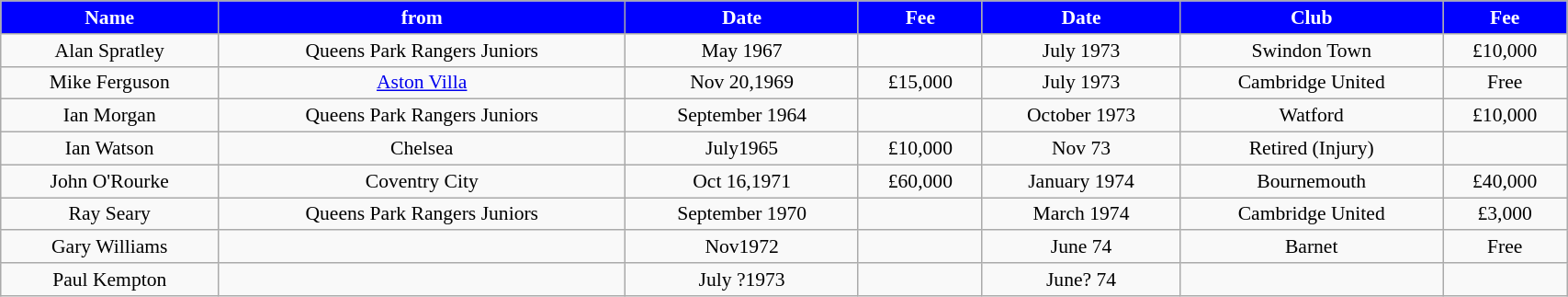<table class="wikitable" style="text-align:center; font-size:90%; width:90%;">
<tr>
<th style="background:#0000FF; color:#FFFFFF; text-align:center;"><strong>Name</strong></th>
<th style="background:#0000FF; color:#FFFFFF; text-align:center;">from</th>
<th style="background:#0000FF; color:#FFFFFF; text-align:center;">Date</th>
<th style="background:#0000FF; color:#FFFFFF; text-align:center;">Fee</th>
<th style="background:#0000FF; color:#FFFFFF; text-align:center;"><strong>Date</strong></th>
<th style="background:#0000FF; color:#FFFFFF; text-align:center;">Club</th>
<th style="background:#0000FF; color:#FFFFFF; text-align:center;"><strong>Fee</strong></th>
</tr>
<tr>
<td>Alan Spratley</td>
<td>Queens Park Rangers Juniors</td>
<td>May 1967</td>
<td></td>
<td>July 1973</td>
<td>Swindon Town</td>
<td>£10,000</td>
</tr>
<tr>
<td>Mike Ferguson</td>
<td><a href='#'>Aston Villa</a></td>
<td>Nov 20,1969</td>
<td>£15,000</td>
<td>July 1973</td>
<td>Cambridge United</td>
<td>Free</td>
</tr>
<tr>
<td>Ian Morgan</td>
<td>Queens Park Rangers Juniors</td>
<td>September 1964</td>
<td></td>
<td>October 1973</td>
<td>Watford</td>
<td>£10,000</td>
</tr>
<tr>
<td>Ian Watson</td>
<td>Chelsea</td>
<td>July1965</td>
<td>£10,000</td>
<td>Nov 73</td>
<td>Retired (Injury)</td>
<td></td>
</tr>
<tr>
<td>John O'Rourke</td>
<td>Coventry City</td>
<td>Oct 16,1971</td>
<td>£60,000</td>
<td>January 1974</td>
<td>Bournemouth</td>
<td>£40,000</td>
</tr>
<tr>
<td>Ray Seary</td>
<td>Queens Park Rangers Juniors</td>
<td>September 1970</td>
<td></td>
<td>March 1974</td>
<td>Cambridge United</td>
<td>£3,000</td>
</tr>
<tr>
<td>Gary Williams</td>
<td></td>
<td>Nov1972</td>
<td></td>
<td>June 74</td>
<td>Barnet</td>
<td>Free</td>
</tr>
<tr>
<td>Paul Kempton</td>
<td></td>
<td>July ?1973</td>
<td></td>
<td>June? 74</td>
<td></td>
<td></td>
</tr>
</table>
